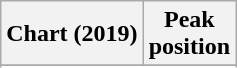<table class="wikitable sortable plainrowheaders" style="text-align:center">
<tr>
<th scope="col">Chart (2019)</th>
<th scope="col">Peak<br>position</th>
</tr>
<tr>
</tr>
<tr>
</tr>
<tr>
</tr>
<tr>
</tr>
<tr>
</tr>
<tr>
</tr>
<tr>
</tr>
<tr>
</tr>
<tr>
</tr>
<tr>
</tr>
<tr>
</tr>
<tr>
</tr>
<tr>
</tr>
<tr>
</tr>
<tr>
</tr>
<tr>
</tr>
<tr>
</tr>
<tr>
</tr>
<tr>
</tr>
<tr>
</tr>
</table>
